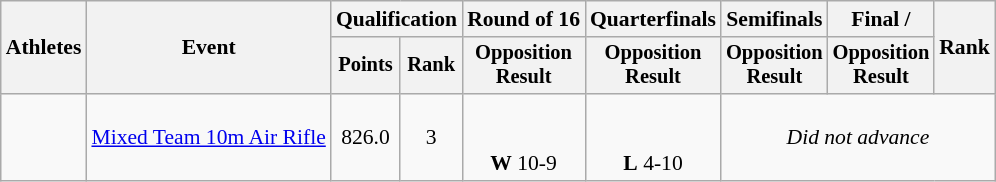<table class="wikitable" style="font-size:90%;">
<tr>
<th rowspan=2>Athletes</th>
<th rowspan=2>Event</th>
<th colspan=2>Qualification</th>
<th>Round of 16</th>
<th>Quarterfinals</th>
<th>Semifinals</th>
<th>Final / </th>
<th rowspan=2>Rank</th>
</tr>
<tr style="font-size:95%">
<th>Points</th>
<th>Rank</th>
<th>Opposition<br>Result</th>
<th>Opposition<br>Result</th>
<th>Opposition<br>Result</th>
<th>Opposition<br>Result</th>
</tr>
<tr align=center>
<td align=left><br></td>
<td align=left><a href='#'>Mixed Team 10m Air Rifle</a></td>
<td>826.0</td>
<td>3</td>
<td><br><br> <strong>W</strong> 10-9</td>
<td><br><br> <strong>L</strong> 4-10</td>
<td colspan=3><em>Did not advance</em></td>
</tr>
</table>
